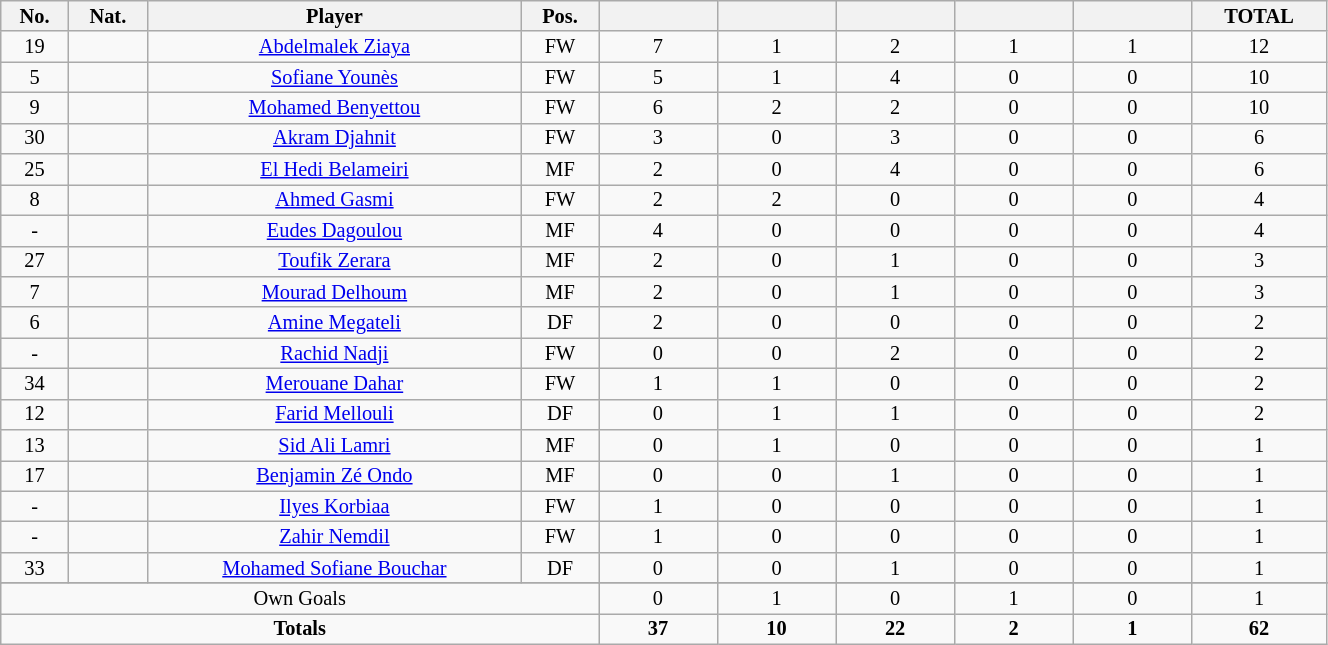<table class="wikitable sortable alternance"  style="font-size:85%; text-align:center; line-height:14px; width:70%;">
<tr>
<th width=10>No.</th>
<th width=10>Nat.</th>
<th width=140>Player</th>
<th width=10>Pos.</th>
<th width=40></th>
<th width=40></th>
<th width=40></th>
<th width=40></th>
<th width=40></th>
<th width=40>TOTAL</th>
</tr>
<tr>
<td>19</td>
<td></td>
<td><a href='#'>Abdelmalek Ziaya</a></td>
<td>FW</td>
<td>7</td>
<td>1</td>
<td>2</td>
<td>1</td>
<td>1</td>
<td>12</td>
</tr>
<tr>
<td>5</td>
<td></td>
<td><a href='#'>Sofiane Younès</a></td>
<td>FW</td>
<td>5</td>
<td>1</td>
<td>4</td>
<td>0</td>
<td>0</td>
<td>10</td>
</tr>
<tr>
<td>9</td>
<td></td>
<td><a href='#'>Mohamed Benyettou</a></td>
<td>FW</td>
<td>6</td>
<td>2</td>
<td>2</td>
<td>0</td>
<td>0</td>
<td>10</td>
</tr>
<tr>
<td>30</td>
<td></td>
<td><a href='#'>Akram Djahnit</a></td>
<td>FW</td>
<td>3</td>
<td>0</td>
<td>3</td>
<td>0</td>
<td>0</td>
<td>6</td>
</tr>
<tr>
<td>25</td>
<td></td>
<td><a href='#'>El Hedi Belameiri</a></td>
<td>MF</td>
<td>2</td>
<td>0</td>
<td>4</td>
<td>0</td>
<td>0</td>
<td>6</td>
</tr>
<tr>
<td>8</td>
<td></td>
<td><a href='#'>Ahmed Gasmi</a></td>
<td>FW</td>
<td>2</td>
<td>2</td>
<td>0</td>
<td>0</td>
<td>0</td>
<td>4</td>
</tr>
<tr>
<td>-</td>
<td></td>
<td><a href='#'>Eudes Dagoulou</a></td>
<td>MF</td>
<td>4</td>
<td>0</td>
<td>0</td>
<td>0</td>
<td>0</td>
<td>4</td>
</tr>
<tr>
<td>27</td>
<td></td>
<td><a href='#'>Toufik Zerara</a></td>
<td>MF</td>
<td>2</td>
<td>0</td>
<td>1</td>
<td>0</td>
<td>0</td>
<td>3</td>
</tr>
<tr>
<td>7</td>
<td></td>
<td><a href='#'>Mourad Delhoum</a></td>
<td>MF</td>
<td>2</td>
<td>0</td>
<td>1</td>
<td>0</td>
<td>0</td>
<td>3</td>
</tr>
<tr>
<td>6</td>
<td></td>
<td><a href='#'>Amine Megateli</a></td>
<td>DF</td>
<td>2</td>
<td>0</td>
<td>0</td>
<td>0</td>
<td>0</td>
<td>2</td>
</tr>
<tr>
<td>-</td>
<td></td>
<td><a href='#'>Rachid Nadji</a></td>
<td>FW</td>
<td>0</td>
<td>0</td>
<td>2</td>
<td>0</td>
<td>0</td>
<td>2</td>
</tr>
<tr>
<td>34</td>
<td></td>
<td><a href='#'>Merouane Dahar</a></td>
<td>FW</td>
<td>1</td>
<td>1</td>
<td>0</td>
<td>0</td>
<td>0</td>
<td>2</td>
</tr>
<tr>
<td>12</td>
<td></td>
<td><a href='#'>Farid Mellouli</a></td>
<td>DF</td>
<td>0</td>
<td>1</td>
<td>1</td>
<td>0</td>
<td>0</td>
<td>2</td>
</tr>
<tr>
<td>13</td>
<td></td>
<td><a href='#'>Sid Ali Lamri</a></td>
<td>MF</td>
<td>0</td>
<td>1</td>
<td>0</td>
<td>0</td>
<td>0</td>
<td>1</td>
</tr>
<tr>
<td>17</td>
<td></td>
<td><a href='#'>Benjamin Zé Ondo</a></td>
<td>MF</td>
<td>0</td>
<td>0</td>
<td>1</td>
<td>0</td>
<td>0</td>
<td>1</td>
</tr>
<tr>
<td>-</td>
<td></td>
<td><a href='#'>Ilyes Korbiaa</a></td>
<td>FW</td>
<td>1</td>
<td>0</td>
<td>0</td>
<td>0</td>
<td>0</td>
<td>1</td>
</tr>
<tr>
<td>-</td>
<td></td>
<td><a href='#'>Zahir Nemdil</a></td>
<td>FW</td>
<td>1</td>
<td>0</td>
<td>0</td>
<td>0</td>
<td>0</td>
<td>1</td>
</tr>
<tr>
<td>33</td>
<td></td>
<td><a href='#'>Mohamed Sofiane Bouchar</a></td>
<td>DF</td>
<td>0</td>
<td>0</td>
<td>1</td>
<td>0</td>
<td>0</td>
<td>1</td>
</tr>
<tr>
</tr>
<tr class="sortbottom">
<td colspan="4">Own Goals</td>
<td>0</td>
<td>1</td>
<td>0</td>
<td>1</td>
<td>0</td>
<td>1</td>
</tr>
<tr class="sortbottom">
<td colspan="4"><strong>Totals</strong></td>
<td><strong>37</strong></td>
<td><strong>10</strong></td>
<td><strong>22</strong></td>
<td><strong>2</strong></td>
<td><strong>1</strong></td>
<td><strong>62</strong></td>
</tr>
</table>
